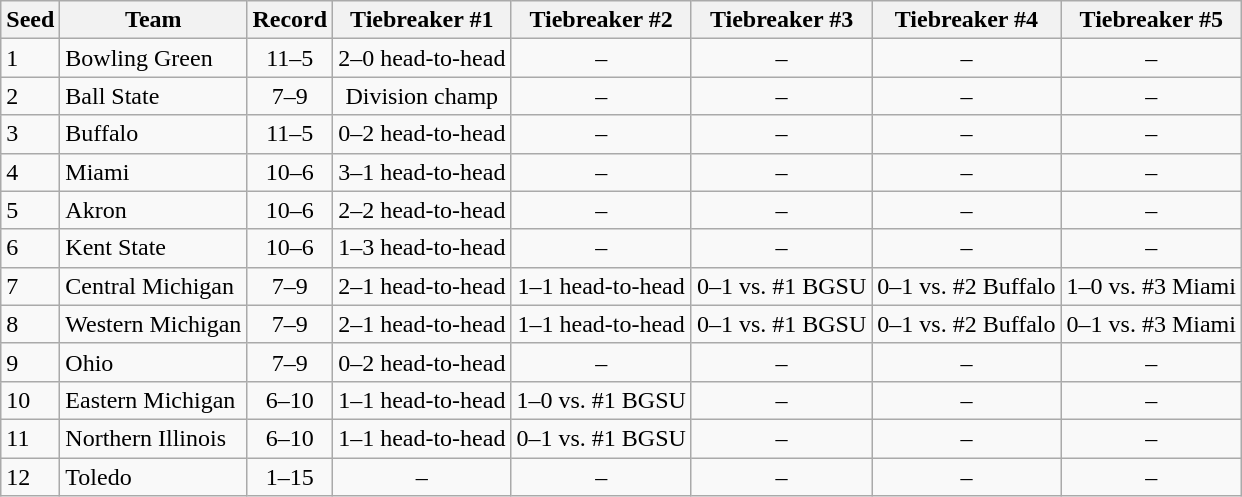<table class="wikitable">
<tr>
<th>Seed</th>
<th>Team</th>
<th>Record</th>
<th>Tiebreaker #1</th>
<th>Tiebreaker #2</th>
<th>Tiebreaker #3</th>
<th>Tiebreaker #4</th>
<th>Tiebreaker #5</th>
</tr>
<tr>
<td>1</td>
<td>Bowling Green</td>
<td align=center>11–5</td>
<td align=center>2–0 head-to-head</td>
<td align=center>–</td>
<td align=center>–</td>
<td align=center>–</td>
<td align=center>–</td>
</tr>
<tr>
<td>2</td>
<td>Ball State</td>
<td align=center>7–9</td>
<td align=center>Division champ</td>
<td align=center>–</td>
<td align=center>–</td>
<td align=center>–</td>
<td align=center>–</td>
</tr>
<tr>
<td>3</td>
<td>Buffalo</td>
<td align=center>11–5</td>
<td align=center>0–2 head-to-head</td>
<td align=center>–</td>
<td align=center>–</td>
<td align=center>–</td>
<td align=center>–</td>
</tr>
<tr>
<td>4</td>
<td>Miami</td>
<td align=center>10–6</td>
<td align=center>3–1 head-to-head</td>
<td align=center>–</td>
<td align=center>–</td>
<td align=center>–</td>
<td align=center>–</td>
</tr>
<tr>
<td>5</td>
<td>Akron</td>
<td align=center>10–6</td>
<td align=center>2–2 head-to-head</td>
<td align=center>–</td>
<td align=center>–</td>
<td align=center>–</td>
<td align=center>–</td>
</tr>
<tr>
<td>6</td>
<td>Kent State</td>
<td align=center>10–6</td>
<td align=center>1–3 head-to-head</td>
<td align=center>–</td>
<td align=center>–</td>
<td align=center>–</td>
<td align=center>–</td>
</tr>
<tr>
<td>7</td>
<td>Central Michigan</td>
<td align=center>7–9</td>
<td align=center>2–1 head-to-head</td>
<td align=center>1–1 head-to-head</td>
<td align=center>0–1 vs. #1 BGSU</td>
<td align=center>0–1 vs. #2 Buffalo</td>
<td align=center>1–0 vs. #3 Miami</td>
</tr>
<tr>
<td>8</td>
<td>Western Michigan</td>
<td align=center>7–9</td>
<td align=center>2–1 head-to-head</td>
<td align=center>1–1 head-to-head</td>
<td align=center>0–1 vs. #1 BGSU</td>
<td align=center>0–1 vs. #2 Buffalo</td>
<td align=center>0–1 vs. #3 Miami</td>
</tr>
<tr>
<td>9</td>
<td>Ohio</td>
<td align=center>7–9</td>
<td align=center>0–2 head-to-head</td>
<td align=center>–</td>
<td align=center>–</td>
<td align=center>–</td>
<td align=center>–</td>
</tr>
<tr>
<td>10</td>
<td>Eastern Michigan</td>
<td align=center>6–10</td>
<td align=center>1–1 head-to-head</td>
<td align=center>1–0 vs. #1 BGSU</td>
<td align=center>–</td>
<td align=center>–</td>
<td align=center>–</td>
</tr>
<tr>
<td>11</td>
<td>Northern Illinois</td>
<td align=center>6–10</td>
<td align=center>1–1 head-to-head</td>
<td align=center>0–1 vs. #1 BGSU</td>
<td align=center>–</td>
<td align=center>–</td>
<td align=center>–</td>
</tr>
<tr>
<td>12</td>
<td>Toledo</td>
<td align=center>1–15</td>
<td align=center>–</td>
<td align=center>–</td>
<td align=center>–</td>
<td align=center>–</td>
<td align=center>–</td>
</tr>
</table>
